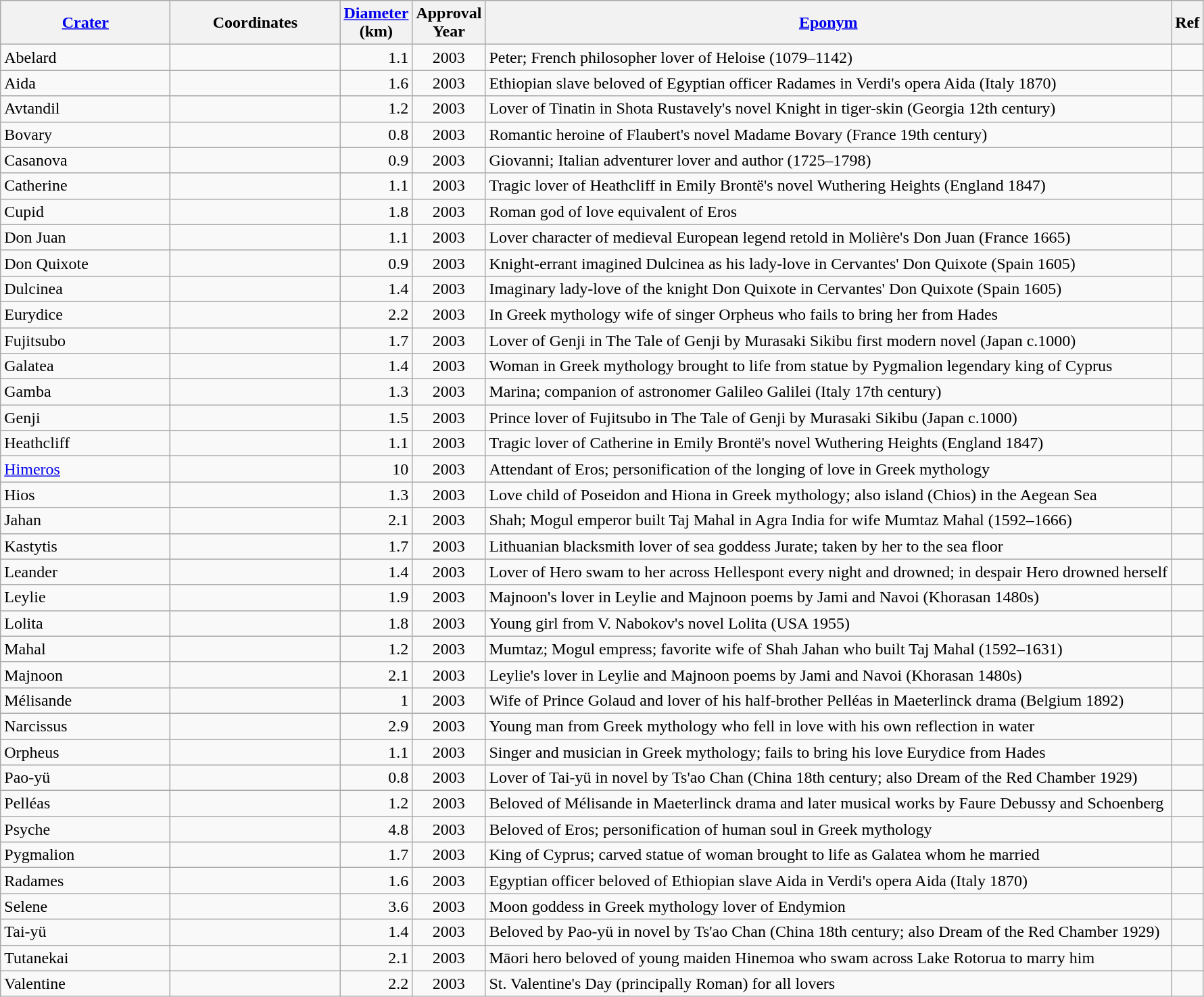<table class="wikitable sortable" style="min-width: 90%">
<tr>
<th style="width:10em"><a href='#'>Crater</a></th>
<th style="width:10em">Coordinates</th>
<th><a href='#'>Diameter</a><br>(km)</th>
<th>Approval<br>Year</th>
<th class="unsortable"><a href='#'>Eponym</a></th>
<th class="unsortable">Ref</th>
</tr>
<tr id="Abelard">
<td>Abelard</td>
<td></td>
<td align=right>1.1</td>
<td align=center>2003</td>
<td>Peter; French philosopher lover of Heloise (1079–1142)</td>
<td></td>
</tr>
<tr id="Aida">
<td>Aida</td>
<td></td>
<td align=right>1.6</td>
<td align=center>2003</td>
<td>Ethiopian slave beloved of Egyptian officer Radames in Verdi's opera Aida (Italy 1870)</td>
<td></td>
</tr>
<tr id="Avtandil">
<td>Avtandil</td>
<td></td>
<td align=right>1.2</td>
<td align=center>2003</td>
<td>Lover of Tinatin in Shota Rustavely's novel Knight in tiger-skin (Georgia 12th century)</td>
<td></td>
</tr>
<tr id="Bovary">
<td>Bovary</td>
<td></td>
<td align=right>0.8</td>
<td align=center>2003</td>
<td>Romantic heroine of Flaubert's novel Madame Bovary (France 19th century)</td>
<td></td>
</tr>
<tr id="Casanova">
<td>Casanova</td>
<td></td>
<td align=right>0.9</td>
<td align=center>2003</td>
<td>Giovanni; Italian adventurer lover and author (1725–1798)</td>
<td></td>
</tr>
<tr id="Catherine">
<td>Catherine</td>
<td></td>
<td align=right>1.1</td>
<td align=center>2003</td>
<td>Tragic lover of Heathcliff in Emily Brontë's novel Wuthering Heights (England 1847)</td>
<td></td>
</tr>
<tr id="Cupid">
<td>Cupid</td>
<td></td>
<td align=right>1.8</td>
<td align=center>2003</td>
<td>Roman god of love equivalent of Eros</td>
<td></td>
</tr>
<tr id="Don Juan">
<td>Don Juan</td>
<td></td>
<td align=right>1.1</td>
<td align=center>2003</td>
<td>Lover character of medieval European legend retold in Molière's Don Juan (France 1665)</td>
<td></td>
</tr>
<tr id="Don Quixote">
<td>Don Quixote</td>
<td></td>
<td align=right>0.9</td>
<td align=center>2003</td>
<td>Knight-errant imagined Dulcinea as his lady-love in Cervantes' Don Quixote (Spain 1605)</td>
<td></td>
</tr>
<tr id="Dulcinea">
<td>Dulcinea</td>
<td></td>
<td align=right>1.4</td>
<td align=center>2003</td>
<td>Imaginary lady-love of the knight Don Quixote in Cervantes' Don Quixote (Spain 1605)</td>
<td></td>
</tr>
<tr id="Eurydice">
<td>Eurydice</td>
<td></td>
<td align=right>2.2</td>
<td align=center>2003</td>
<td>In Greek mythology wife of singer Orpheus who fails to bring her from Hades</td>
<td></td>
</tr>
<tr id="Fujitsubo">
<td>Fujitsubo</td>
<td></td>
<td align=right>1.7</td>
<td align=center>2003</td>
<td>Lover of Genji in The Tale of Genji by Murasaki Sikibu first modern novel (Japan c.1000)</td>
<td></td>
</tr>
<tr id="Galatea">
<td>Galatea</td>
<td></td>
<td align=right>1.4</td>
<td align=center>2003</td>
<td>Woman in Greek mythology brought to life from statue by Pygmalion legendary king of Cyprus</td>
<td></td>
</tr>
<tr id="Gamba">
<td>Gamba</td>
<td></td>
<td align=right>1.3</td>
<td align=center>2003</td>
<td>Marina; companion of astronomer Galileo Galilei (Italy 17th century)</td>
<td></td>
</tr>
<tr id="Genji">
<td>Genji</td>
<td></td>
<td align=right>1.5</td>
<td align=center>2003</td>
<td>Prince lover of Fujitsubo in The Tale of Genji by Murasaki Sikibu (Japan c.1000)</td>
<td></td>
</tr>
<tr id="Heathcliff">
<td>Heathcliff</td>
<td></td>
<td align=right>1.1</td>
<td align=center>2003</td>
<td>Tragic lover of Catherine in Emily Brontë's novel Wuthering Heights (England 1847)</td>
<td></td>
</tr>
<tr id="Himeros">
<td><a href='#'>Himeros</a></td>
<td></td>
<td align=right>10</td>
<td align=center>2003</td>
<td>Attendant of Eros; personification of the longing of love in Greek mythology</td>
<td></td>
</tr>
<tr id="Hios">
<td>Hios</td>
<td></td>
<td align=right>1.3</td>
<td align=center>2003</td>
<td>Love child of Poseidon and Hiona in Greek mythology; also island (Chios) in the Aegean Sea</td>
<td></td>
</tr>
<tr id="Jahan">
<td>Jahan</td>
<td></td>
<td align=right>2.1</td>
<td align=center>2003</td>
<td>Shah; Mogul emperor built Taj Mahal in Agra India for wife Mumtaz Mahal (1592–1666)</td>
<td></td>
</tr>
<tr id="Kastytis">
<td>Kastytis</td>
<td></td>
<td align=right>1.7</td>
<td align=center>2003</td>
<td>Lithuanian blacksmith lover of sea goddess Jurate; taken by her to the sea floor</td>
<td></td>
</tr>
<tr id="Leander">
<td>Leander</td>
<td></td>
<td align=right>1.4</td>
<td align=center>2003</td>
<td>Lover of Hero swam to her across Hellespont every night and drowned; in despair Hero drowned herself</td>
<td></td>
</tr>
<tr id="Leylie">
<td>Leylie</td>
<td></td>
<td align=right>1.9</td>
<td align=center>2003</td>
<td>Majnoon's lover in Leylie and Majnoon poems by Jami and Navoi (Khorasan 1480s)</td>
<td></td>
</tr>
<tr id="Lolita">
<td>Lolita</td>
<td></td>
<td align=right>1.8</td>
<td align=center>2003</td>
<td>Young girl from V. Nabokov's novel Lolita (USA 1955)</td>
<td></td>
</tr>
<tr id="Mahal">
<td>Mahal</td>
<td></td>
<td align=right>1.2</td>
<td align=center>2003</td>
<td>Mumtaz; Mogul empress; favorite wife of Shah Jahan who built Taj Mahal (1592–1631)</td>
<td></td>
</tr>
<tr id="Majnoon">
<td>Majnoon</td>
<td></td>
<td align=right>2.1</td>
<td align=center>2003</td>
<td>Leylie's lover in Leylie and Majnoon poems by Jami and Navoi (Khorasan 1480s)</td>
<td></td>
</tr>
<tr id="Mélisande">
<td>Mélisande</td>
<td></td>
<td align=right>1</td>
<td align=center>2003</td>
<td>Wife of Prince Golaud and lover of his half-brother Pelléas in Maeterlinck drama (Belgium 1892)</td>
<td></td>
</tr>
<tr id="Narcissus">
<td>Narcissus</td>
<td></td>
<td align=right>2.9</td>
<td align=center>2003</td>
<td>Young man from Greek mythology who fell in love with his own reflection in water</td>
<td></td>
</tr>
<tr id="Orpheus">
<td>Orpheus</td>
<td></td>
<td align=right>1.1</td>
<td align=center>2003</td>
<td>Singer and musician in Greek mythology; fails to bring his love Eurydice from Hades</td>
<td></td>
</tr>
<tr id="Pao-yü">
<td>Pao-yü</td>
<td></td>
<td align=right>0.8</td>
<td align=center>2003</td>
<td>Lover of Tai-yü in novel by Ts'ao Chan (China 18th century; also Dream of the Red Chamber 1929)</td>
<td></td>
</tr>
<tr id="Pelléas">
<td>Pelléas</td>
<td></td>
<td align=right>1.2</td>
<td align=center>2003</td>
<td>Beloved of Mélisande in Maeterlinck drama and later musical works by Faure Debussy and Schoenberg</td>
<td></td>
</tr>
<tr id="Psyche">
<td>Psyche</td>
<td></td>
<td align=right>4.8</td>
<td align=center>2003</td>
<td>Beloved of Eros; personification of human soul in Greek mythology</td>
<td></td>
</tr>
<tr id="Pygmalion">
<td>Pygmalion</td>
<td></td>
<td align=right>1.7</td>
<td align=center>2003</td>
<td>King of Cyprus; carved statue of woman brought to life as Galatea whom he married</td>
<td></td>
</tr>
<tr id="Radames">
<td>Radames</td>
<td></td>
<td align=right>1.6</td>
<td align=center>2003</td>
<td>Egyptian officer beloved of Ethiopian slave Aida in Verdi's opera Aida (Italy 1870)</td>
<td></td>
</tr>
<tr id="Selene">
<td>Selene</td>
<td></td>
<td align=right>3.6</td>
<td align=center>2003</td>
<td>Moon goddess in Greek mythology lover of Endymion</td>
<td></td>
</tr>
<tr id="Tai-yü">
<td>Tai-yü</td>
<td></td>
<td align=right>1.4</td>
<td align=center>2003</td>
<td>Beloved by Pao-yü in novel by Ts'ao Chan (China 18th century; also Dream of the Red Chamber 1929)</td>
<td></td>
</tr>
<tr id="Tutanekai">
<td>Tutanekai</td>
<td></td>
<td align=right>2.1</td>
<td align=center>2003</td>
<td>Māori hero beloved of young maiden Hinemoa who swam across Lake Rotorua to marry him</td>
<td></td>
</tr>
<tr id="Valentine">
<td>Valentine</td>
<td></td>
<td align=right>2.2</td>
<td align=center>2003</td>
<td>St. Valentine's Day (principally Roman) for all lovers</td>
<td></td>
</tr>
</table>
